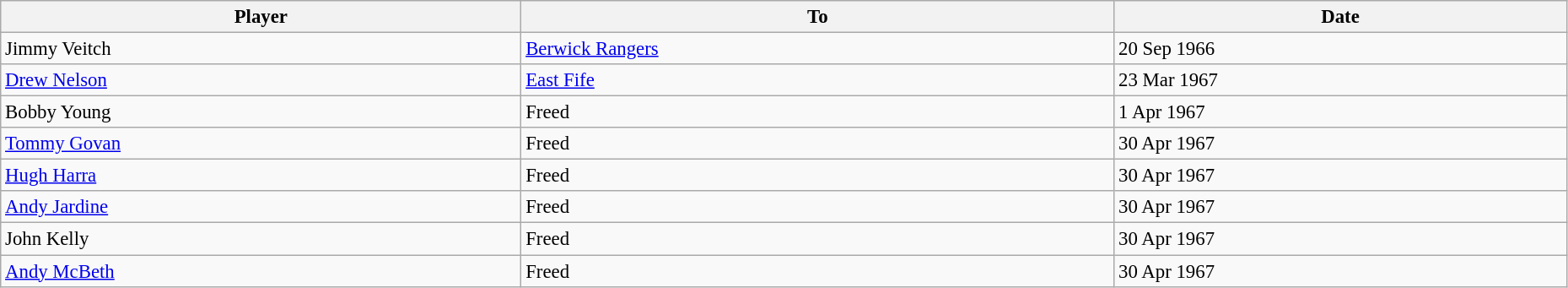<table class="wikitable" style="text-align:center; font-size:95%;width:98%; text-align:left">
<tr>
<th>Player</th>
<th>To</th>
<th>Date</th>
</tr>
<tr>
<td> Jimmy Veitch</td>
<td> <a href='#'>Berwick Rangers</a></td>
<td>20 Sep 1966</td>
</tr>
<tr>
<td> <a href='#'>Drew Nelson</a></td>
<td> <a href='#'>East Fife</a></td>
<td>23 Mar 1967</td>
</tr>
<tr>
<td> Bobby Young</td>
<td> Freed</td>
<td>1 Apr 1967</td>
</tr>
<tr>
<td> <a href='#'>Tommy Govan</a></td>
<td> Freed</td>
<td>30 Apr 1967</td>
</tr>
<tr>
<td> <a href='#'>Hugh Harra</a></td>
<td> Freed</td>
<td>30 Apr 1967</td>
</tr>
<tr>
<td> <a href='#'>Andy Jardine</a></td>
<td> Freed</td>
<td>30 Apr 1967</td>
</tr>
<tr>
<td> John Kelly</td>
<td> Freed</td>
<td>30 Apr 1967</td>
</tr>
<tr>
<td> <a href='#'>Andy McBeth</a></td>
<td> Freed</td>
<td>30 Apr 1967</td>
</tr>
</table>
